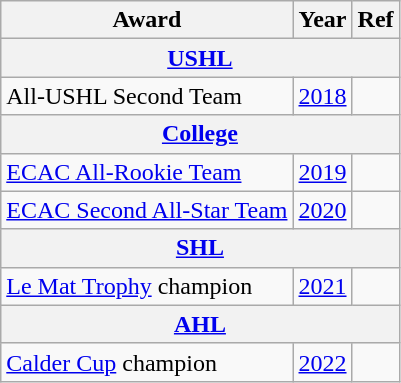<table class="wikitable">
<tr>
<th>Award</th>
<th>Year</th>
<th>Ref</th>
</tr>
<tr>
<th colspan="3"><a href='#'>USHL</a></th>
</tr>
<tr>
<td>All-USHL Second Team</td>
<td><a href='#'>2018</a></td>
<td></td>
</tr>
<tr>
<th colspan="3"><a href='#'>College</a></th>
</tr>
<tr>
<td><a href='#'>ECAC All-Rookie Team</a></td>
<td><a href='#'>2019</a></td>
<td></td>
</tr>
<tr>
<td><a href='#'>ECAC Second All-Star Team</a></td>
<td><a href='#'>2020</a></td>
<td></td>
</tr>
<tr>
<th colspan="3"><a href='#'>SHL</a></th>
</tr>
<tr>
<td><a href='#'>Le Mat Trophy</a> champion</td>
<td><a href='#'>2021</a></td>
<td></td>
</tr>
<tr>
<th colspan="3"><a href='#'>AHL</a></th>
</tr>
<tr>
<td><a href='#'>Calder Cup</a> champion</td>
<td><a href='#'>2022</a></td>
<td></td>
</tr>
</table>
